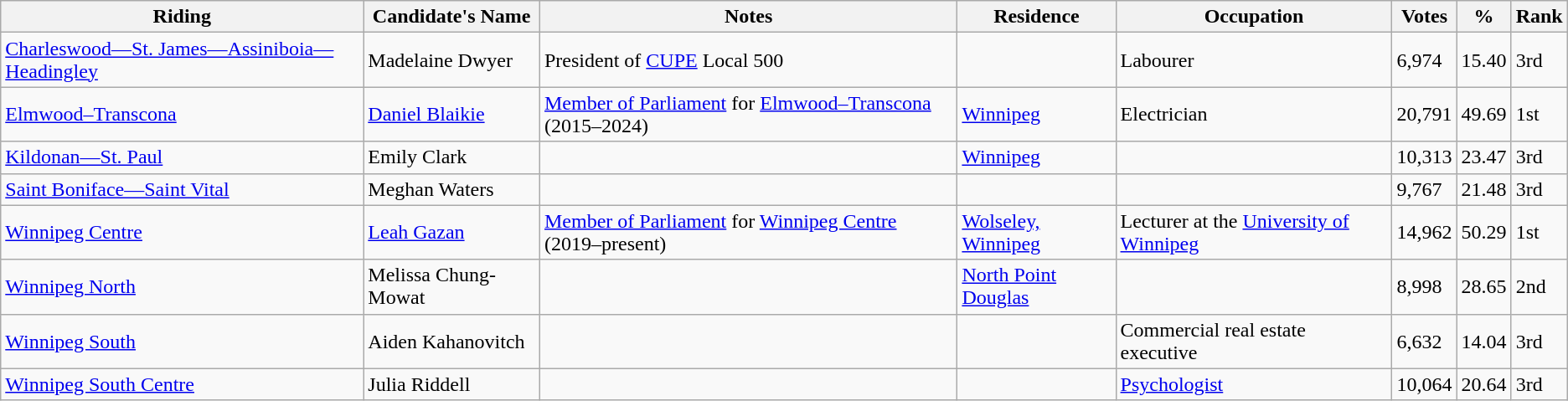<table class="wikitable sortable">
<tr>
<th>Riding<br></th>
<th>Candidate's Name</th>
<th>Notes</th>
<th>Residence</th>
<th>Occupation</th>
<th>Votes</th>
<th>%</th>
<th>Rank</th>
</tr>
<tr>
<td><a href='#'>Charleswood—St. James—Assiniboia—Headingley</a></td>
<td>Madelaine Dwyer</td>
<td>President of <a href='#'>CUPE</a> Local 500</td>
<td></td>
<td>Labourer</td>
<td>6,974</td>
<td>15.40</td>
<td>3rd</td>
</tr>
<tr>
<td><a href='#'>Elmwood–Transcona</a></td>
<td><a href='#'>Daniel Blaikie</a></td>
<td><a href='#'>Member of Parliament</a> for <a href='#'>Elmwood–Transcona</a> (2015–2024)</td>
<td><a href='#'>Winnipeg</a></td>
<td>Electrician</td>
<td>20,791</td>
<td>49.69</td>
<td>1st</td>
</tr>
<tr>
<td><a href='#'>Kildonan—St. Paul</a></td>
<td>Emily Clark</td>
<td></td>
<td><a href='#'>Winnipeg</a></td>
<td></td>
<td>10,313</td>
<td>23.47</td>
<td>3rd</td>
</tr>
<tr>
<td><a href='#'>Saint Boniface—Saint Vital</a></td>
<td>Meghan Waters</td>
<td></td>
<td></td>
<td></td>
<td>9,767</td>
<td>21.48</td>
<td>3rd</td>
</tr>
<tr>
<td><a href='#'>Winnipeg Centre</a></td>
<td><a href='#'>Leah Gazan</a></td>
<td><a href='#'>Member of Parliament</a> for <a href='#'>Winnipeg Centre</a> (2019–present)</td>
<td><a href='#'>Wolseley, Winnipeg</a></td>
<td>Lecturer at the <a href='#'>University of Winnipeg</a></td>
<td>14,962</td>
<td>50.29</td>
<td>1st</td>
</tr>
<tr>
<td><a href='#'>Winnipeg North</a></td>
<td>Melissa Chung-Mowat</td>
<td></td>
<td><a href='#'>North Point Douglas</a></td>
<td></td>
<td>8,998</td>
<td>28.65</td>
<td>2nd</td>
</tr>
<tr>
<td><a href='#'>Winnipeg South</a></td>
<td>Aiden Kahanovitch</td>
<td></td>
<td></td>
<td>Commercial real estate executive</td>
<td>6,632</td>
<td>14.04</td>
<td>3rd</td>
</tr>
<tr>
<td><a href='#'>Winnipeg South Centre</a></td>
<td>Julia Riddell</td>
<td></td>
<td></td>
<td><a href='#'>Psychologist</a></td>
<td>10,064</td>
<td>20.64</td>
<td>3rd</td>
</tr>
</table>
